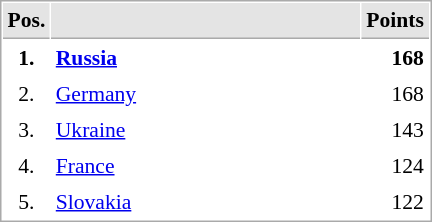<table cellspacing="1" cellpadding="3" style="border:1px solid #AAAAAA;font-size:90%">
<tr bgcolor="#E4E4E4">
<th style="border-bottom:1px solid #AAAAAA" width=10>Pos.</th>
<th style="border-bottom:1px solid #AAAAAA" width=200></th>
<th style="border-bottom:1px solid #AAAAAA" width=20>Points</th>
</tr>
<tr>
<td align="center"><strong>1.</strong></td>
<td> <strong><a href='#'>Russia</a></strong></td>
<td align="right"><strong>168</strong></td>
</tr>
<tr>
<td align="center">2.</td>
<td> <a href='#'>Germany</a></td>
<td align="right">168</td>
</tr>
<tr>
<td align="center">3.</td>
<td> <a href='#'>Ukraine</a></td>
<td align="right">143</td>
</tr>
<tr>
<td align="center">4.</td>
<td> <a href='#'>France</a></td>
<td align="right">124</td>
</tr>
<tr>
<td align="center">5.</td>
<td> <a href='#'>Slovakia</a></td>
<td align="right">122</td>
</tr>
</table>
